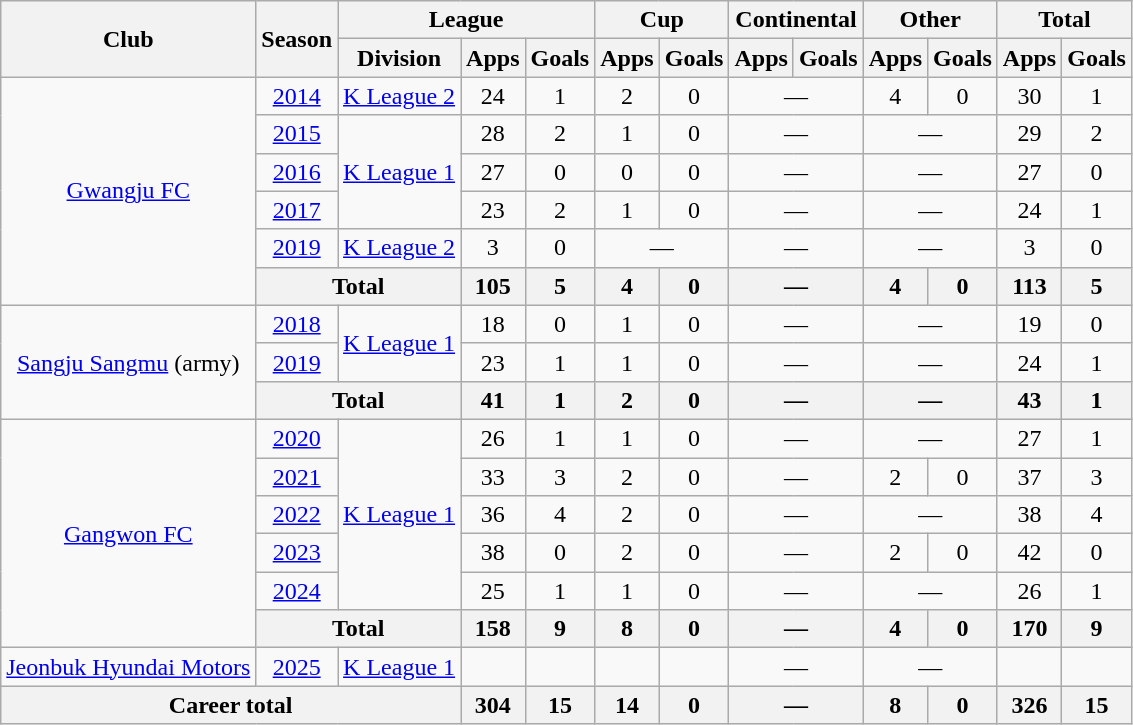<table class="wikitable" style="text-align:center;">
<tr>
<th rowspan="2">Club</th>
<th rowspan="2">Season</th>
<th colspan="3">League</th>
<th colspan="2">Cup</th>
<th colspan="2">Continental</th>
<th colspan="2">Other</th>
<th colspan="2">Total</th>
</tr>
<tr>
<th>Division</th>
<th>Apps</th>
<th>Goals</th>
<th>Apps</th>
<th>Goals</th>
<th>Apps</th>
<th>Goals</th>
<th>Apps</th>
<th>Goals</th>
<th>Apps</th>
<th>Goals</th>
</tr>
<tr>
<td rowspan="6"><a href='#'>Gwangju FC</a></td>
<td><a href='#'>2014</a></td>
<td rowspan="1"><a href='#'>K League 2</a></td>
<td>24</td>
<td>1</td>
<td>2</td>
<td>0</td>
<td colspan=2>—</td>
<td>4</td>
<td>0</td>
<td>30</td>
<td>1</td>
</tr>
<tr>
<td><a href='#'>2015</a></td>
<td rowspan="3"><a href='#'>K League 1</a></td>
<td>28</td>
<td>2</td>
<td>1</td>
<td>0</td>
<td colspan=2>—</td>
<td colspan=2>—</td>
<td>29</td>
<td>2</td>
</tr>
<tr>
<td><a href='#'>2016</a></td>
<td>27</td>
<td>0</td>
<td>0</td>
<td>0</td>
<td colspan=2>—</td>
<td colspan=2>—</td>
<td>27</td>
<td>0</td>
</tr>
<tr>
<td><a href='#'>2017</a></td>
<td>23</td>
<td>2</td>
<td>1</td>
<td>0</td>
<td colspan=2>—</td>
<td colspan=2>—</td>
<td>24</td>
<td>1</td>
</tr>
<tr>
<td><a href='#'>2019</a></td>
<td><a href='#'>K League 2</a></td>
<td>3</td>
<td>0</td>
<td colspan=2>—</td>
<td colspan=2>—</td>
<td colspan=2>—</td>
<td>3</td>
<td>0</td>
</tr>
<tr>
<th colspan="2">Total</th>
<th>105</th>
<th>5</th>
<th>4</th>
<th>0</th>
<th colspan="2">—</th>
<th>4</th>
<th>0</th>
<th>113</th>
<th>5</th>
</tr>
<tr>
<td rowspan="3"><a href='#'>Sangju Sangmu</a> (army)</td>
<td><a href='#'>2018</a></td>
<td rowspan="2"><a href='#'>K League 1</a></td>
<td>18</td>
<td>0</td>
<td>1</td>
<td>0</td>
<td colspan=2>—</td>
<td colspan=2>—</td>
<td>19</td>
<td>0</td>
</tr>
<tr>
<td><a href='#'>2019</a></td>
<td>23</td>
<td>1</td>
<td>1</td>
<td>0</td>
<td colspan=2>—</td>
<td colspan=2>—</td>
<td>24</td>
<td>1</td>
</tr>
<tr>
<th colspan="2">Total</th>
<th>41</th>
<th>1</th>
<th>2</th>
<th>0</th>
<th colspan="2">—</th>
<th colspan="2">—</th>
<th>43</th>
<th>1</th>
</tr>
<tr>
<td rowspan="6"><a href='#'>Gangwon FC</a></td>
<td><a href='#'>2020</a></td>
<td rowspan="5"><a href='#'>K League 1</a></td>
<td>26</td>
<td>1</td>
<td>1</td>
<td>0</td>
<td colspan=2>—</td>
<td colspan=2>—</td>
<td>27</td>
<td>1</td>
</tr>
<tr>
<td><a href='#'>2021</a></td>
<td>33</td>
<td>3</td>
<td>2</td>
<td>0</td>
<td colspan=2>—</td>
<td>2</td>
<td>0</td>
<td>37</td>
<td>3</td>
</tr>
<tr>
<td><a href='#'>2022</a></td>
<td>36</td>
<td>4</td>
<td>2</td>
<td>0</td>
<td colspan=2>—</td>
<td colspan=2>—</td>
<td>38</td>
<td>4</td>
</tr>
<tr>
<td><a href='#'>2023</a></td>
<td>38</td>
<td>0</td>
<td>2</td>
<td>0</td>
<td colspan=2>—</td>
<td>2</td>
<td>0</td>
<td>42</td>
<td>0</td>
</tr>
<tr>
<td><a href='#'>2024</a></td>
<td>25</td>
<td>1</td>
<td>1</td>
<td>0</td>
<td colspan=2>—</td>
<td colspan=2>—</td>
<td>26</td>
<td>1</td>
</tr>
<tr>
<th colspan="2">Total</th>
<th>158</th>
<th>9</th>
<th>8</th>
<th>0</th>
<th colspan="2">—</th>
<th>4</th>
<th>0</th>
<th>170</th>
<th>9</th>
</tr>
<tr>
<td><a href='#'>Jeonbuk Hyundai Motors</a></td>
<td><a href='#'>2025</a></td>
<td><a href='#'>K League 1</a></td>
<td></td>
<td></td>
<td></td>
<td></td>
<td colspan=2>—</td>
<td colspan=2>—</td>
<td></td>
<td></td>
</tr>
<tr>
<th colspan=3>Career total</th>
<th>304</th>
<th>15</th>
<th>14</th>
<th>0</th>
<th colspan=2>—</th>
<th>8</th>
<th>0</th>
<th>326</th>
<th>15</th>
</tr>
</table>
